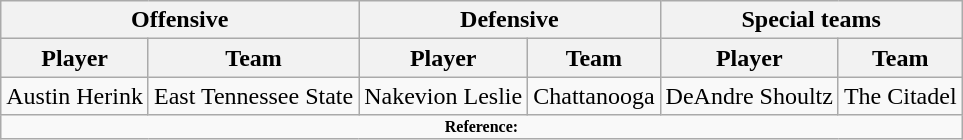<table class="wikitable" border="1">
<tr>
<th colspan="2">Offensive</th>
<th colspan="2">Defensive</th>
<th colspan="2">Special teams</th>
</tr>
<tr>
<th>Player</th>
<th>Team</th>
<th>Player</th>
<th>Team</th>
<th>Player</th>
<th>Team</th>
</tr>
<tr>
<td>Austin Herink</td>
<td>East Tennessee State</td>
<td>Nakevion Leslie</td>
<td>Chattanooga</td>
<td>DeAndre Shoultz</td>
<td>The Citadel</td>
</tr>
<tr>
<td colspan="8" style="font-size: 8pt" align="center"><strong>Reference: </strong></td>
</tr>
</table>
